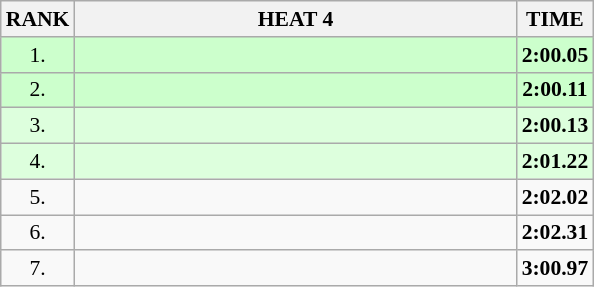<table class="wikitable" style="border-collapse: collapse; font-size: 90%;">
<tr>
<th>RANK</th>
<th align="left" style="width: 20em">HEAT 4</th>
<th>TIME</th>
</tr>
<tr style="background:#ccffcc;">
<td align="center">1.</td>
<td></td>
<td align="center"><strong>2:00.05</strong></td>
</tr>
<tr style="background:#ccffcc;">
<td align="center">2.</td>
<td></td>
<td align="center"><strong>2:00.11</strong></td>
</tr>
<tr style="background:#ddffdd;">
<td align="center">3.</td>
<td></td>
<td align="center"><strong>2:00.13</strong></td>
</tr>
<tr style="background:#ddffdd;">
<td align="center">4.</td>
<td></td>
<td align="center"><strong>2:01.22</strong></td>
</tr>
<tr>
<td align="center">5.</td>
<td></td>
<td align="center"><strong>2:02.02</strong></td>
</tr>
<tr>
<td align="center">6.</td>
<td></td>
<td align="center"><strong>2:02.31</strong></td>
</tr>
<tr>
<td align="center">7.</td>
<td></td>
<td align="center"><strong>3:00.97</strong></td>
</tr>
</table>
